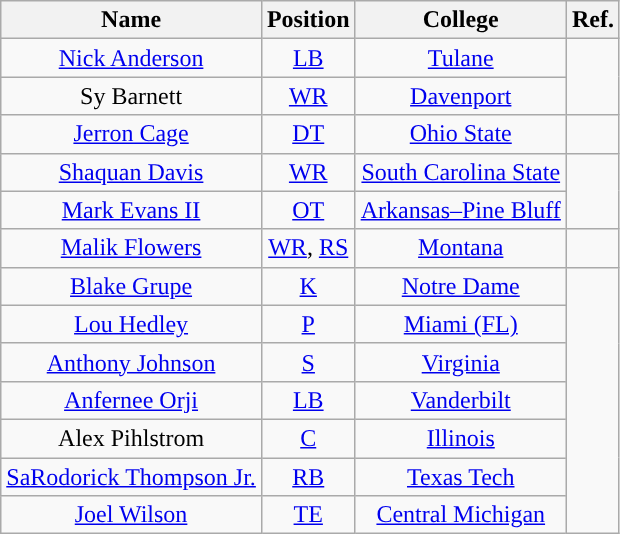<table class="wikitable" style="text-align:center">
<tr>
<th>Name</th>
<th>Position</th>
<th>College</th>
<th>Ref.</th>
</tr>
<tr>
<td><a href='#'>Nick Anderson</a></td>
<td><a href='#'>LB</a></td>
<td><a href='#'>Tulane</a></td>
<td rowspan="2"></td>
</tr>
<tr>
<td>Sy Barnett</td>
<td><a href='#'>WR</a></td>
<td><a href='#'>Davenport</a></td>
</tr>
<tr>
<td><a href='#'>Jerron Cage</a></td>
<td><a href='#'>DT</a></td>
<td><a href='#'>Ohio State</a></td>
<td></td>
</tr>
<tr>
<td><a href='#'>Shaquan Davis</a></td>
<td><a href='#'>WR</a></td>
<td><a href='#'>South Carolina State</a></td>
<td rowspan="2"></td>
</tr>
<tr>
<td><a href='#'>Mark Evans II</a></td>
<td><a href='#'>OT</a></td>
<td><a href='#'>Arkansas–Pine Bluff</a></td>
</tr>
<tr>
<td><a href='#'>Malik Flowers</a></td>
<td><a href='#'>WR</a>, <a href='#'>RS</a></td>
<td><a href='#'>Montana</a></td>
<td></td>
</tr>
<tr>
<td><a href='#'>Blake Grupe</a></td>
<td><a href='#'>K</a></td>
<td><a href='#'>Notre Dame</a></td>
<td rowspan="7"></td>
</tr>
<tr>
<td><a href='#'>Lou Hedley</a></td>
<td><a href='#'>P</a></td>
<td><a href='#'>Miami (FL)</a></td>
</tr>
<tr>
<td><a href='#'>Anthony Johnson</a></td>
<td><a href='#'>S</a></td>
<td><a href='#'>Virginia</a></td>
</tr>
<tr>
<td><a href='#'>Anfernee Orji</a></td>
<td><a href='#'>LB</a></td>
<td><a href='#'>Vanderbilt</a></td>
</tr>
<tr>
<td>Alex Pihlstrom</td>
<td><a href='#'>C</a></td>
<td><a href='#'>Illinois</a></td>
</tr>
<tr>
<td><a href='#'>SaRodorick Thompson Jr.</a></td>
<td><a href='#'>RB</a></td>
<td><a href='#'>Texas Tech</a></td>
</tr>
<tr>
<td><a href='#'>Joel Wilson</a></td>
<td><a href='#'>TE</a></td>
<td><a href='#'>Central Michigan</a></td>
</tr>
</table>
